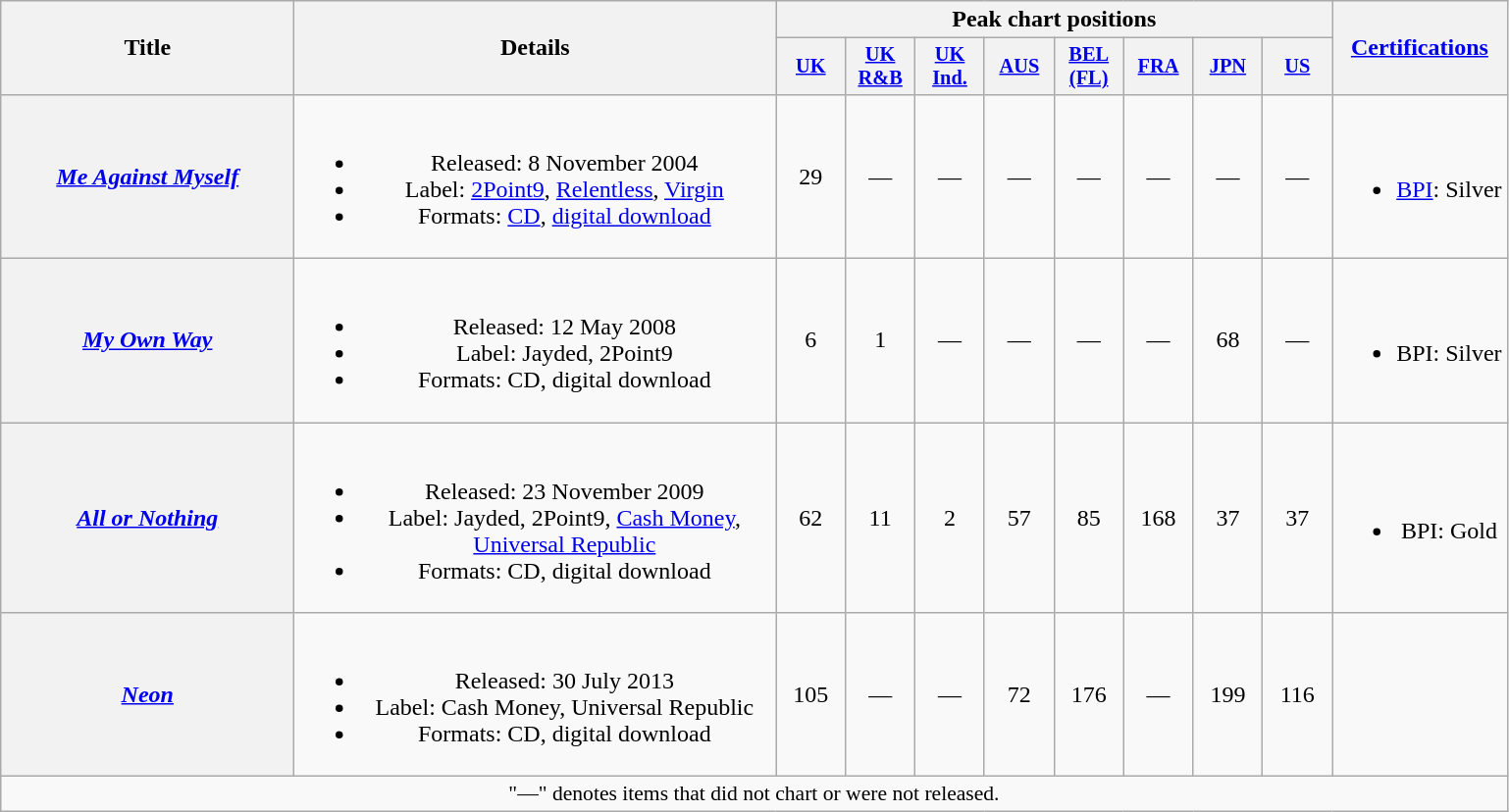<table class="wikitable plainrowheaders" style="text-align:center;">
<tr>
<th scope="col" rowspan="2" style="width:12em;">Title</th>
<th scope="col" rowspan="2" style="width:20em;">Details</th>
<th scope="col" colspan="8">Peak chart positions</th>
<th scope="col" rowspan="2"><a href='#'>Certifications</a></th>
</tr>
<tr>
<th scope="col" style="width:3em;font-size:85%;"><a href='#'>UK</a><br></th>
<th scope="col" style="width:3em;font-size:85%;"><a href='#'>UK<br>R&B</a><br></th>
<th scope="col" style="width:3em;font-size:85%;"><a href='#'>UK<br>Ind.</a><br></th>
<th scope="col" style="width:3em;font-size:85%;"><a href='#'>AUS</a><br></th>
<th scope="col" style="width:3em;font-size:85%;"><a href='#'>BEL<br>(FL)</a><br></th>
<th scope="col" style="width:3em;font-size:85%;"><a href='#'>FRA</a><br></th>
<th scope="col" style="width:3em;font-size:85%;"><a href='#'>JPN</a><br></th>
<th scope="col" style="width:3em;font-size:85%;"><a href='#'>US</a><br></th>
</tr>
<tr>
<th scope="row"><em><a href='#'>Me Against Myself</a></em></th>
<td><br><ul><li>Released: 8 November 2004</li><li>Label: <a href='#'>2Point9</a>, <a href='#'>Relentless</a>, <a href='#'>Virgin</a></li><li>Formats: <a href='#'>CD</a>, <a href='#'>digital download</a></li></ul></td>
<td>29</td>
<td>—</td>
<td>—</td>
<td>—</td>
<td>—</td>
<td>—</td>
<td>—</td>
<td>—</td>
<td><br><ul><li><a href='#'>BPI</a>: Silver</li></ul></td>
</tr>
<tr>
<th scope="row"><em><a href='#'>My Own Way</a></em></th>
<td><br><ul><li>Released: 12 May 2008</li><li>Label: Jayded, 2Point9</li><li>Formats: CD, digital download</li></ul></td>
<td>6</td>
<td>1</td>
<td>—</td>
<td>—</td>
<td>—</td>
<td>—</td>
<td>68</td>
<td>—</td>
<td><br><ul><li>BPI: Silver</li></ul></td>
</tr>
<tr>
<th scope="row"><em><a href='#'>All or Nothing</a></em></th>
<td><br><ul><li>Released: 23 November 2009</li><li>Label: Jayded, 2Point9, <a href='#'>Cash Money</a>,<br><a href='#'>Universal Republic</a></li><li>Formats: CD, digital download</li></ul></td>
<td>62</td>
<td>11</td>
<td>2</td>
<td>57</td>
<td>85</td>
<td>168</td>
<td>37</td>
<td>37</td>
<td><br><ul><li>BPI: Gold</li></ul></td>
</tr>
<tr>
<th scope="row"><em><a href='#'>Neon</a></em></th>
<td><br><ul><li>Released: 30 July 2013</li><li>Label: Cash Money, Universal Republic</li><li>Formats: CD, digital download</li></ul></td>
<td>105</td>
<td>—</td>
<td>—</td>
<td>72</td>
<td>176</td>
<td>—</td>
<td>199</td>
<td>116</td>
<td></td>
</tr>
<tr>
<td colspan="14" style="font-size:90%">"—" denotes items that did not chart or were not released.</td>
</tr>
</table>
